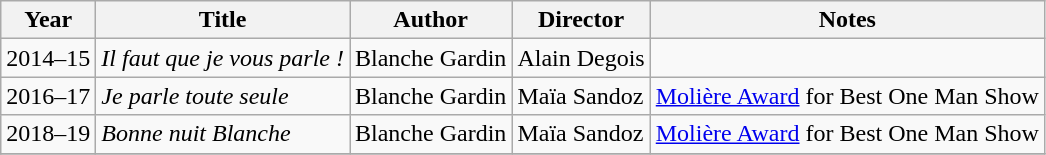<table class="wikitable">
<tr>
<th>Year</th>
<th>Title</th>
<th>Author</th>
<th>Director</th>
<th>Notes</th>
</tr>
<tr>
<td>2014–15</td>
<td><em>Il faut que je vous parle !</em></td>
<td>Blanche Gardin</td>
<td>Alain Degois</td>
<td></td>
</tr>
<tr>
<td>2016–17</td>
<td><em>Je parle toute seule</em></td>
<td>Blanche Gardin</td>
<td>Maïa Sandoz</td>
<td><a href='#'>Molière Award</a> for Best One Man Show</td>
</tr>
<tr>
<td>2018–19</td>
<td><em>Bonne nuit Blanche</em></td>
<td>Blanche Gardin</td>
<td>Maïa Sandoz</td>
<td><a href='#'>Molière Award</a> for Best One Man Show</td>
</tr>
<tr>
</tr>
</table>
